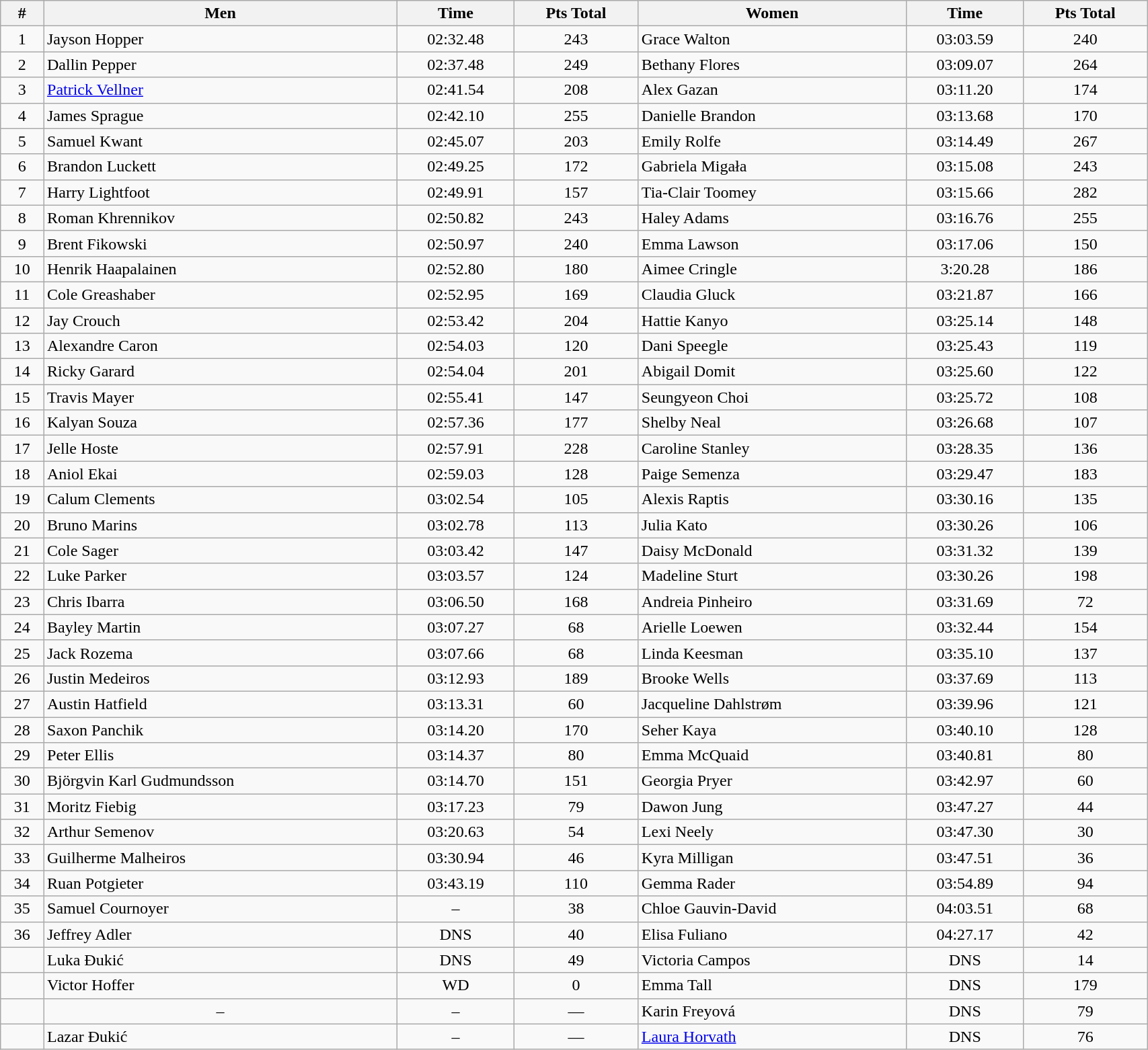<table class="wikitable sortable" style="display: inline-table;width: 90%; text-align:center">
<tr>
<th>#</th>
<th>Men</th>
<th>Time</th>
<th>Pts Total</th>
<th>Women</th>
<th>Time</th>
<th>Pts Total</th>
</tr>
<tr>
<td>1</td>
<td align=left> Jayson Hopper</td>
<td>02:32.48</td>
<td>243</td>
<td align=left> Grace Walton</td>
<td>03:03.59</td>
<td>240</td>
</tr>
<tr>
<td>2</td>
<td align=left> Dallin Pepper</td>
<td>02:37.48</td>
<td>249</td>
<td align=left> Bethany Flores</td>
<td>03:09.07</td>
<td>264</td>
</tr>
<tr>
<td>3</td>
<td align=left> <a href='#'>Patrick Vellner</a></td>
<td>02:41.54</td>
<td>208</td>
<td align=left> Alex Gazan</td>
<td>03:11.20</td>
<td>174</td>
</tr>
<tr>
<td>4</td>
<td align=left> James Sprague</td>
<td>02:42.10</td>
<td>255</td>
<td align=left> Danielle Brandon</td>
<td>03:13.68</td>
<td>170</td>
</tr>
<tr>
<td>5</td>
<td align=left> Samuel Kwant</td>
<td>02:45.07</td>
<td>203</td>
<td align=left> Emily Rolfe</td>
<td>03:14.49</td>
<td>267</td>
</tr>
<tr>
<td>6</td>
<td align=left> Brandon Luckett</td>
<td>02:49.25</td>
<td>172</td>
<td align=left> Gabriela Migała</td>
<td>03:15.08</td>
<td>243</td>
</tr>
<tr>
<td>7</td>
<td align=left> Harry Lightfoot</td>
<td>02:49.91</td>
<td>157</td>
<td align=left> Tia-Clair Toomey</td>
<td>03:15.66</td>
<td>282</td>
</tr>
<tr>
<td>8</td>
<td align=left> Roman Khrennikov</td>
<td>02:50.82</td>
<td>243</td>
<td align=left> Haley Adams</td>
<td>03:16.76</td>
<td>255</td>
</tr>
<tr>
<td>9</td>
<td align=left> Brent Fikowski</td>
<td>02:50.97</td>
<td>240</td>
<td align=left> Emma Lawson</td>
<td>03:17.06</td>
<td>150</td>
</tr>
<tr>
<td>10</td>
<td align=left> Henrik Haapalainen</td>
<td>02:52.80</td>
<td>180</td>
<td align=left> Aimee Cringle</td>
<td>3:20.28</td>
<td>186</td>
</tr>
<tr>
<td>11</td>
<td align=left> Cole Greashaber</td>
<td>02:52.95</td>
<td>169</td>
<td align=left> Claudia Gluck</td>
<td>03:21.87</td>
<td>166</td>
</tr>
<tr>
<td>12</td>
<td align=left> Jay Crouch</td>
<td>02:53.42</td>
<td>204</td>
<td align=left> Hattie Kanyo</td>
<td>03:25.14</td>
<td>148</td>
</tr>
<tr>
<td>13</td>
<td align=left> Alexandre Caron</td>
<td>02:54.03</td>
<td>120</td>
<td align=left> Dani Speegle</td>
<td>03:25.43</td>
<td>119</td>
</tr>
<tr>
<td>14</td>
<td align=left> Ricky Garard</td>
<td>02:54.04</td>
<td>201</td>
<td align=left> Abigail Domit</td>
<td>03:25.60</td>
<td>122</td>
</tr>
<tr>
<td>15</td>
<td align=left> Travis Mayer</td>
<td>02:55.41</td>
<td>147</td>
<td align=left> Seungyeon Choi</td>
<td>03:25.72</td>
<td>108</td>
</tr>
<tr>
<td>16</td>
<td align=left> Kalyan Souza</td>
<td>02:57.36</td>
<td>177</td>
<td align=left> Shelby Neal</td>
<td>03:26.68</td>
<td>107</td>
</tr>
<tr>
<td>17</td>
<td align=left> Jelle Hoste</td>
<td>02:57.91</td>
<td>228</td>
<td align=left> Caroline Stanley</td>
<td>03:28.35</td>
<td>136</td>
</tr>
<tr>
<td>18</td>
<td align=left> Aniol Ekai</td>
<td>02:59.03</td>
<td>128</td>
<td align=left> Paige Semenza</td>
<td>03:29.47</td>
<td>183</td>
</tr>
<tr>
<td>19</td>
<td align=left> Calum Clements</td>
<td>03:02.54</td>
<td>105</td>
<td align=left> Alexis Raptis</td>
<td>03:30.16</td>
<td>135</td>
</tr>
<tr>
<td>20</td>
<td align=left> Bruno Marins</td>
<td>03:02.78</td>
<td>113</td>
<td align=left> Julia Kato</td>
<td>03:30.26</td>
<td>106</td>
</tr>
<tr>
<td>21</td>
<td align=left> Cole Sager</td>
<td>03:03.42</td>
<td>147</td>
<td align=left> Daisy McDonald</td>
<td>03:31.32</td>
<td>139</td>
</tr>
<tr>
<td>22</td>
<td align=left> Luke Parker</td>
<td>03:03.57</td>
<td>124</td>
<td align=left> Madeline Sturt</td>
<td>03:30.26</td>
<td>198</td>
</tr>
<tr>
<td>23</td>
<td align=left> Chris Ibarra</td>
<td>03:06.50</td>
<td>168</td>
<td align=left> Andreia Pinheiro</td>
<td>03:31.69</td>
<td>72</td>
</tr>
<tr>
<td>24</td>
<td align=left> Bayley Martin</td>
<td>03:07.27</td>
<td>68</td>
<td align=left> Arielle Loewen</td>
<td>03:32.44</td>
<td>154</td>
</tr>
<tr>
<td>25</td>
<td align=left> Jack Rozema</td>
<td>03:07.66</td>
<td>68</td>
<td align=left> Linda Keesman</td>
<td>03:35.10</td>
<td>137</td>
</tr>
<tr>
<td>26</td>
<td align=left> Justin Medeiros</td>
<td>03:12.93</td>
<td>189</td>
<td align=left> Brooke Wells</td>
<td>03:37.69</td>
<td>113</td>
</tr>
<tr>
<td>27</td>
<td align=left> Austin Hatfield</td>
<td>03:13.31</td>
<td>60</td>
<td align=left> Jacqueline Dahlstrøm</td>
<td>03:39.96</td>
<td>121</td>
</tr>
<tr>
<td>28</td>
<td align=left> Saxon Panchik</td>
<td>03:14.20</td>
<td>170</td>
<td align=left> Seher Kaya</td>
<td>03:40.10</td>
<td>128</td>
</tr>
<tr>
<td>29</td>
<td align=left> Peter Ellis</td>
<td>03:14.37</td>
<td>80</td>
<td align=left> Emma McQuaid</td>
<td>03:40.81</td>
<td>80</td>
</tr>
<tr>
<td>30</td>
<td align=left> Björgvin Karl Gudmundsson</td>
<td>03:14.70</td>
<td>151</td>
<td align=left> Georgia Pryer</td>
<td>03:42.97</td>
<td>60</td>
</tr>
<tr>
<td>31</td>
<td align=left> Moritz Fiebig</td>
<td>03:17.23</td>
<td>79</td>
<td align=left> Dawon Jung</td>
<td>03:47.27</td>
<td>44</td>
</tr>
<tr>
<td>32</td>
<td align=left> Arthur Semenov</td>
<td>03:20.63</td>
<td>54</td>
<td align=left> Lexi Neely</td>
<td>03:47.30</td>
<td>30</td>
</tr>
<tr>
<td>33</td>
<td align=left> Guilherme Malheiros</td>
<td>03:30.94</td>
<td>46</td>
<td align=left> Kyra Milligan</td>
<td>03:47.51</td>
<td>36</td>
</tr>
<tr>
<td>34</td>
<td align=left> Ruan Potgieter</td>
<td>03:43.19</td>
<td>110</td>
<td align=left> Gemma Rader</td>
<td>03:54.89</td>
<td>94</td>
</tr>
<tr>
<td>35</td>
<td align=left> Samuel Cournoyer</td>
<td>–</td>
<td>38</td>
<td align=left> Chloe Gauvin-David</td>
<td>04:03.51</td>
<td>68</td>
</tr>
<tr>
<td>36</td>
<td align=left> Jeffrey Adler</td>
<td>DNS</td>
<td>40</td>
<td align=left> Elisa Fuliano</td>
<td>04:27.17</td>
<td>42</td>
</tr>
<tr>
<td></td>
<td align=left> Luka Đukić</td>
<td>DNS</td>
<td>49</td>
<td align=left> Victoria Campos</td>
<td>DNS</td>
<td>14</td>
</tr>
<tr>
<td></td>
<td align=left> Victor Hoffer</td>
<td>WD</td>
<td>0</td>
<td align=left> Emma Tall</td>
<td>DNS</td>
<td>179</td>
</tr>
<tr>
<td></td>
<td>–</td>
<td>–</td>
<td>—</td>
<td align=left> Karin Freyová</td>
<td>DNS</td>
<td>79</td>
</tr>
<tr>
<td></td>
<td align=left> Lazar Đukić</td>
<td>–</td>
<td>—</td>
<td align=left> <a href='#'>Laura Horvath</a></td>
<td>DNS</td>
<td>76</td>
</tr>
</table>
